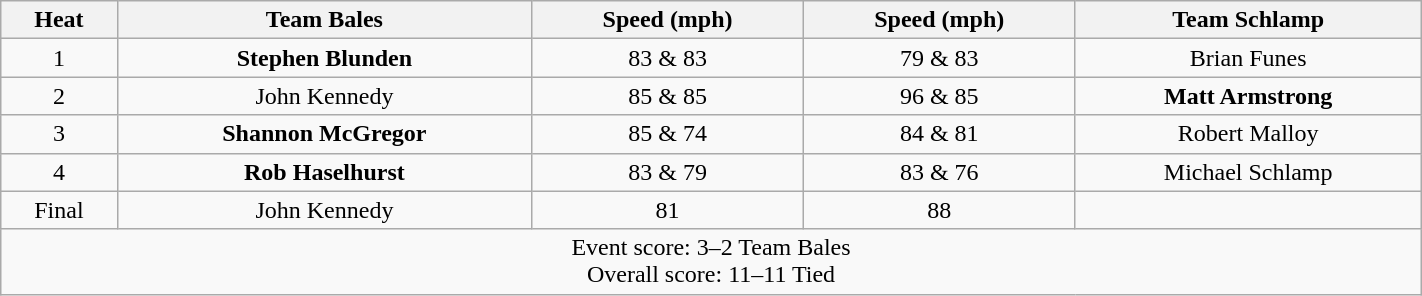<table width="75%" class="wikitable">
<tr>
<th>Heat</th>
<th>Team Bales</th>
<th>Speed (mph)</th>
<th>Speed (mph)</th>
<th>Team Schlamp</th>
</tr>
<tr align="center">
<td>1</td>
<td><strong>Stephen Blunden</strong></td>
<td>83 & 83</td>
<td>79 & 83</td>
<td>Brian Funes</td>
</tr>
<tr align="center">
<td>2</td>
<td>John Kennedy</td>
<td>85 & 85</td>
<td>96 & 85</td>
<td><strong>Matt Armstrong</strong></td>
</tr>
<tr align="center">
<td>3</td>
<td><strong>Shannon McGregor</strong></td>
<td>85 & 74</td>
<td>84 & 81</td>
<td>Robert Malloy</td>
</tr>
<tr align="center">
<td>4</td>
<td><strong>Rob Haselhurst</strong></td>
<td>83 & 79</td>
<td>83 & 76</td>
<td>Michael Schlamp</td>
</tr>
<tr align="center">
<td>Final</td>
<td>John Kennedy</td>
<td>81</td>
<td>88</td>
<td></td>
</tr>
<tr align="center">
<td colspan="5">Event score: 3–2 Team Bales <br> Overall score: 11–11 Tied</td>
</tr>
</table>
